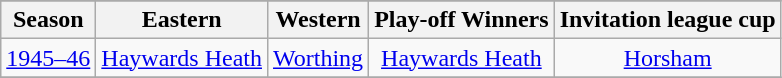<table class="wikitable" style="text-align: center">
<tr>
</tr>
<tr>
<th>Season</th>
<th>Eastern</th>
<th>Western</th>
<th>Play-off Winners</th>
<th>Invitation league cup</th>
</tr>
<tr>
<td><a href='#'>1945–46</a></td>
<td><a href='#'>Haywards Heath</a></td>
<td><a href='#'>Worthing</a></td>
<td><a href='#'>Haywards Heath</a></td>
<td><a href='#'>Horsham</a></td>
</tr>
<tr>
</tr>
</table>
